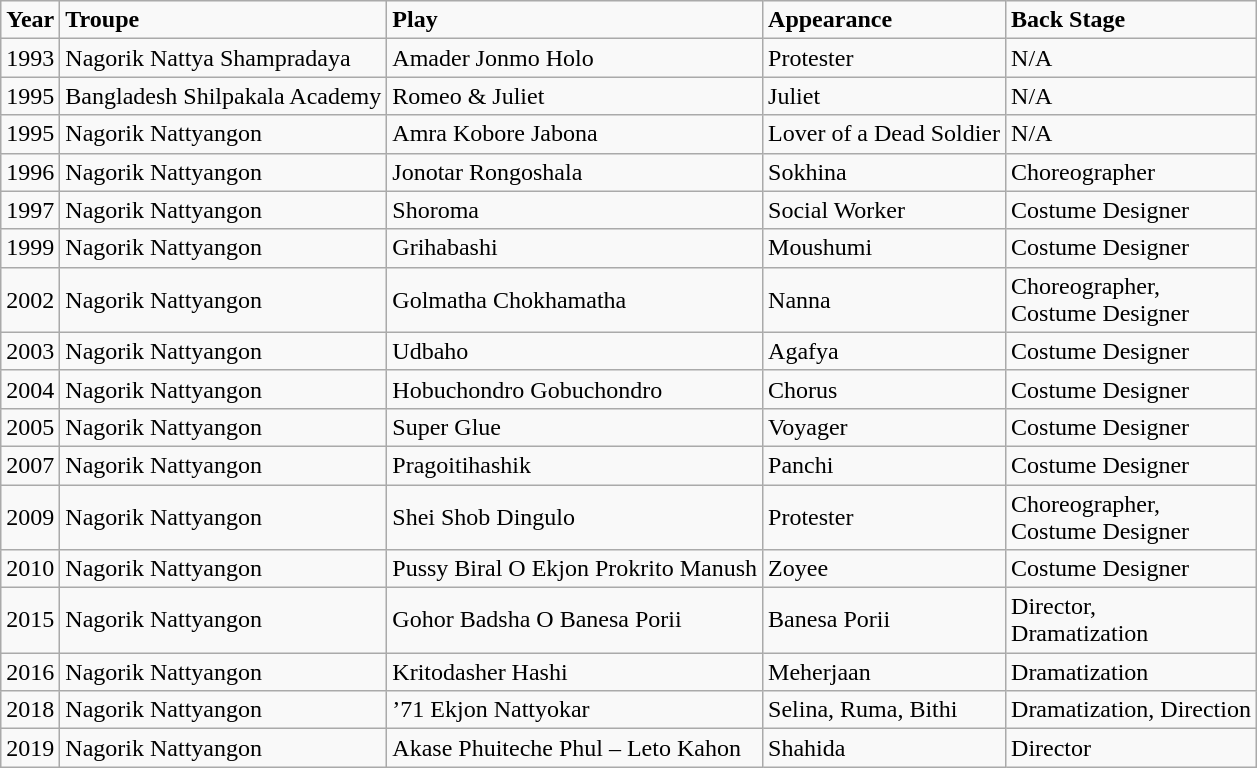<table class="wikitable">
<tr>
<td><strong>Year</strong></td>
<td><strong>Troupe</strong></td>
<td><strong>Play</strong></td>
<td><strong>Appearance</strong></td>
<td><strong>Back Stage</strong></td>
</tr>
<tr>
<td>1993</td>
<td>Nagorik Nattya Shampradaya</td>
<td>Amader Jonmo Holo</td>
<td>Protester</td>
<td>N/A</td>
</tr>
<tr>
<td>1995</td>
<td>Bangladesh Shilpakala Academy</td>
<td>Romeo & Juliet</td>
<td>Juliet</td>
<td>N/A</td>
</tr>
<tr>
<td>1995</td>
<td>Nagorik Nattyangon</td>
<td>Amra Kobore Jabona</td>
<td>Lover of a Dead Soldier</td>
<td>N/A</td>
</tr>
<tr>
<td>1996</td>
<td>Nagorik Nattyangon</td>
<td>Jonotar Rongoshala</td>
<td>Sokhina</td>
<td>Choreographer</td>
</tr>
<tr>
<td>1997</td>
<td>Nagorik Nattyangon</td>
<td>Shoroma</td>
<td>Social Worker</td>
<td>Costume Designer</td>
</tr>
<tr>
<td>1999</td>
<td>Nagorik Nattyangon</td>
<td>Grihabashi</td>
<td>Moushumi</td>
<td>Costume Designer</td>
</tr>
<tr>
<td>2002</td>
<td>Nagorik Nattyangon</td>
<td>Golmatha Chokhamatha</td>
<td>Nanna</td>
<td>Choreographer,<br>Costume Designer</td>
</tr>
<tr>
<td>2003</td>
<td>Nagorik Nattyangon</td>
<td>Udbaho</td>
<td>Agafya</td>
<td>Costume Designer</td>
</tr>
<tr>
<td>2004</td>
<td>Nagorik Nattyangon</td>
<td>Hobuchondro Gobuchondro</td>
<td>Chorus</td>
<td>Costume Designer</td>
</tr>
<tr>
<td>2005</td>
<td>Nagorik Nattyangon</td>
<td>Super Glue</td>
<td>Voyager</td>
<td>Costume Designer</td>
</tr>
<tr>
<td>2007</td>
<td>Nagorik Nattyangon</td>
<td>Pragoitihashik</td>
<td>Panchi</td>
<td>Costume Designer</td>
</tr>
<tr>
<td>2009</td>
<td>Nagorik Nattyangon</td>
<td>Shei Shob Dingulo</td>
<td>Protester</td>
<td>Choreographer,<br>Costume Designer</td>
</tr>
<tr>
<td>2010</td>
<td>Nagorik Nattyangon</td>
<td>Pussy Biral O Ekjon Prokrito Manush</td>
<td>Zoyee</td>
<td>Costume Designer</td>
</tr>
<tr>
<td>2015</td>
<td>Nagorik Nattyangon</td>
<td>Gohor Badsha O Banesa Porii</td>
<td>Banesa Porii</td>
<td>Director,<br>Dramatization</td>
</tr>
<tr>
<td>2016</td>
<td>Nagorik Nattyangon</td>
<td>Kritodasher Hashi</td>
<td>Meherjaan</td>
<td>Dramatization</td>
</tr>
<tr>
<td>2018</td>
<td>Nagorik Nattyangon</td>
<td>’71 Ekjon Nattyokar</td>
<td>Selina, Ruma, Bithi</td>
<td>Dramatization, Direction</td>
</tr>
<tr>
<td>2019</td>
<td>Nagorik Nattyangon</td>
<td>Akase Phuiteche Phul – Leto Kahon</td>
<td>Shahida</td>
<td>Director</td>
</tr>
</table>
